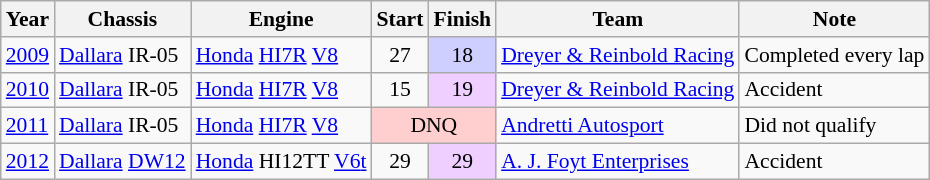<table class="wikitable" style="font-size: 90%;">
<tr>
<th>Year</th>
<th>Chassis</th>
<th>Engine</th>
<th>Start</th>
<th>Finish</th>
<th>Team</th>
<th>Note</th>
</tr>
<tr>
<td><a href='#'>2009</a></td>
<td><a href='#'>Dallara</a> IR-05</td>
<td><a href='#'>Honda</a> <a href='#'>HI7R</a> <a href='#'>V8</a></td>
<td align=center>27</td>
<td align=center style="background:#cfcfff;">18</td>
<td nowrap><a href='#'>Dreyer & Reinbold Racing</a></td>
<td>Completed every lap</td>
</tr>
<tr>
<td><a href='#'>2010</a></td>
<td><a href='#'>Dallara</a> IR-05</td>
<td><a href='#'>Honda</a> <a href='#'>HI7R</a> <a href='#'>V8</a></td>
<td align=center>15</td>
<td align=center style="background:#efcfff;">19</td>
<td nowrap><a href='#'>Dreyer & Reinbold Racing</a></td>
<td>Accident</td>
</tr>
<tr>
<td><a href='#'>2011</a></td>
<td><a href='#'>Dallara</a> IR-05</td>
<td><a href='#'>Honda</a> <a href='#'>HI7R</a> <a href='#'>V8</a></td>
<td colspan=2 align=center style="background:#FFCFCF;">DNQ</td>
<td nowrap><a href='#'>Andretti Autosport</a></td>
<td>Did not qualify</td>
</tr>
<tr>
<td><a href='#'>2012</a></td>
<td><a href='#'>Dallara</a> <a href='#'>DW12</a></td>
<td><a href='#'>Honda</a> HI12TT <a href='#'>V6</a><a href='#'>t</a></td>
<td align=center>29</td>
<td align=center style="background:#efcfff;">29</td>
<td nowrap><a href='#'>A. J. Foyt Enterprises</a></td>
<td>Accident</td>
</tr>
</table>
